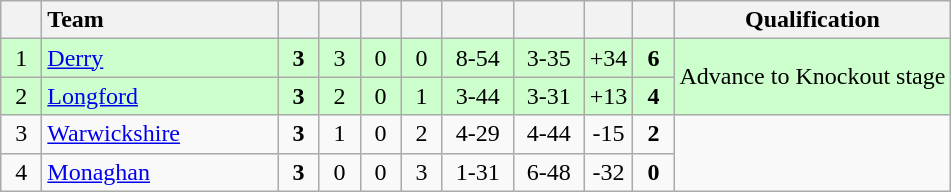<table class="wikitable" style="text-align:center">
<tr>
<th width="20"></th>
<th width="150" style="text-align:left;">Team</th>
<th width="20"></th>
<th width="20"></th>
<th width="20"></th>
<th width="20"></th>
<th width="40"></th>
<th width="40"></th>
<th width="20"></th>
<th width="20"></th>
<th>Qualification</th>
</tr>
<tr style="background:#ccffcc">
<td>1</td>
<td style="text-align:left"> <a href='#'>Derry</a></td>
<td><strong>3</strong></td>
<td>3</td>
<td>0</td>
<td>0</td>
<td>8-54</td>
<td>3-35</td>
<td>+34</td>
<td><strong>6</strong></td>
<td rowspan="2">Advance to Knockout stage</td>
</tr>
<tr style="background:#ccffcc">
<td>2</td>
<td style="text-align:left"> <a href='#'>Longford</a></td>
<td><strong>3</strong></td>
<td>2</td>
<td>0</td>
<td>1</td>
<td>3-44</td>
<td>3-31</td>
<td>+13</td>
<td><strong>4</strong></td>
</tr>
<tr>
<td>3</td>
<td style="text-align:left"> <a href='#'>Warwickshire</a></td>
<td><strong>3</strong></td>
<td>1</td>
<td>0</td>
<td>2</td>
<td>4-29</td>
<td>4-44</td>
<td>-15</td>
<td><strong>2</strong></td>
<td rowspan="2"></td>
</tr>
<tr>
<td>4</td>
<td style="text-align:left"> <a href='#'>Monaghan</a></td>
<td><strong>3</strong></td>
<td>0</td>
<td>0</td>
<td>3</td>
<td>1-31</td>
<td>6-48</td>
<td>-32</td>
<td><strong>0</strong></td>
</tr>
</table>
